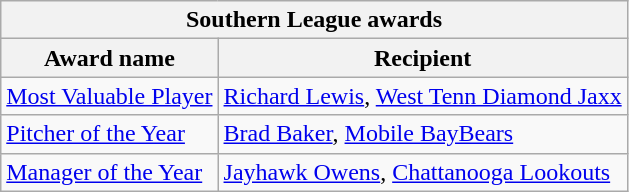<table class="wikitable">
<tr>
<th colspan="2">Southern League awards</th>
</tr>
<tr>
<th>Award name</th>
<th>Recipient</th>
</tr>
<tr>
<td><a href='#'>Most Valuable Player</a></td>
<td><a href='#'>Richard Lewis</a>, <a href='#'>West Tenn Diamond Jaxx</a></td>
</tr>
<tr>
<td><a href='#'>Pitcher of the Year</a></td>
<td><a href='#'>Brad Baker</a>, <a href='#'>Mobile BayBears</a></td>
</tr>
<tr>
<td><a href='#'>Manager of the Year</a></td>
<td><a href='#'>Jayhawk Owens</a>, <a href='#'>Chattanooga Lookouts</a></td>
</tr>
</table>
